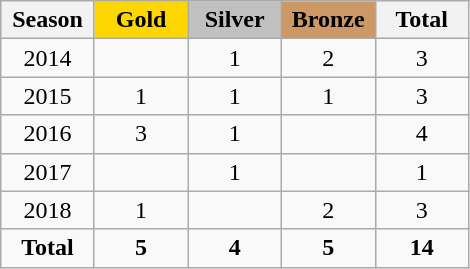<table class="wikitable" style="text-align:center;">
<tr>
<th width="55">Season</th>
<th width="55" style="background: gold;">Gold</th>
<th width="55" style="background: silver;">Silver</th>
<th width="55" style="background: #cc9966;">Bronze</th>
<th width="55">Total</th>
</tr>
<tr>
<td>2014</td>
<td></td>
<td>1</td>
<td>2</td>
<td>3</td>
</tr>
<tr>
<td>2015</td>
<td>1</td>
<td>1</td>
<td>1</td>
<td>3</td>
</tr>
<tr>
<td>2016</td>
<td>3</td>
<td>1</td>
<td></td>
<td>4</td>
</tr>
<tr>
<td>2017</td>
<td></td>
<td>1</td>
<td></td>
<td>1</td>
</tr>
<tr>
<td>2018</td>
<td>1</td>
<td></td>
<td>2</td>
<td>3</td>
</tr>
<tr>
<td><strong>Total</strong></td>
<td><strong>5</strong></td>
<td><strong>4</strong></td>
<td><strong>5</strong></td>
<td><strong>14</strong></td>
</tr>
</table>
